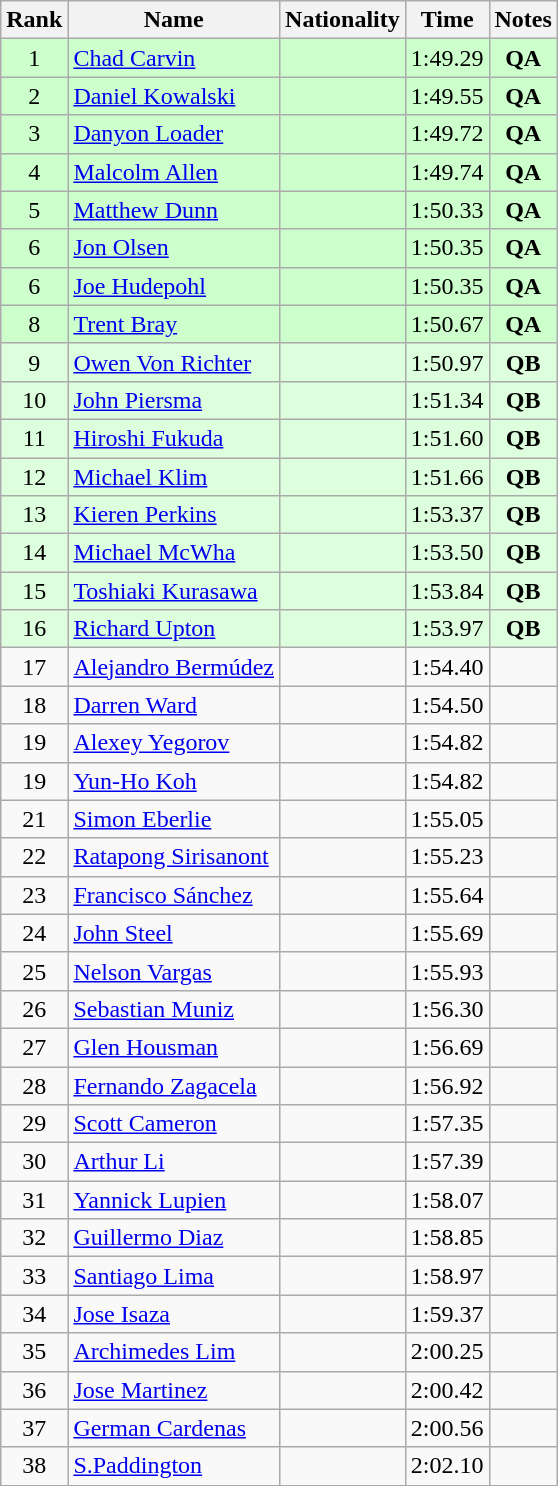<table class="wikitable sortable" style="text-align:center">
<tr>
<th>Rank</th>
<th>Name</th>
<th>Nationality</th>
<th>Time</th>
<th>Notes</th>
</tr>
<tr bgcolor=ccffcc>
<td>1</td>
<td align=left><a href='#'>Chad Carvin</a></td>
<td align=left></td>
<td>1:49.29</td>
<td><strong>QA</strong></td>
</tr>
<tr bgcolor=ccffcc>
<td>2</td>
<td align=left><a href='#'>Daniel Kowalski</a></td>
<td align=left></td>
<td>1:49.55</td>
<td><strong>QA</strong></td>
</tr>
<tr bgcolor=ccffcc>
<td>3</td>
<td align=left><a href='#'>Danyon Loader</a></td>
<td align=left></td>
<td>1:49.72</td>
<td><strong>QA</strong></td>
</tr>
<tr bgcolor=ccffcc>
<td>4</td>
<td align=left><a href='#'>Malcolm Allen</a></td>
<td align=left></td>
<td>1:49.74</td>
<td><strong>QA</strong></td>
</tr>
<tr bgcolor=ccffcc>
<td>5</td>
<td align=left><a href='#'>Matthew Dunn</a></td>
<td align=left></td>
<td>1:50.33</td>
<td><strong>QA</strong></td>
</tr>
<tr bgcolor=ccffcc>
<td>6</td>
<td align=left><a href='#'>Jon Olsen</a></td>
<td align=left></td>
<td>1:50.35</td>
<td><strong>QA</strong></td>
</tr>
<tr bgcolor=ccffcc>
<td>6</td>
<td align=left><a href='#'>Joe Hudepohl</a></td>
<td align=left></td>
<td>1:50.35</td>
<td><strong>QA</strong></td>
</tr>
<tr bgcolor=ccffcc>
<td>8</td>
<td align=left><a href='#'>Trent Bray</a></td>
<td align=left></td>
<td>1:50.67</td>
<td><strong>QA</strong></td>
</tr>
<tr bgcolor=ddffdd>
<td>9</td>
<td align=left><a href='#'>Owen Von Richter</a></td>
<td align=left></td>
<td>1:50.97</td>
<td><strong>QB</strong></td>
</tr>
<tr bgcolor=ddffdd>
<td>10</td>
<td align=left><a href='#'>John Piersma</a></td>
<td align=left></td>
<td>1:51.34</td>
<td><strong>QB</strong></td>
</tr>
<tr bgcolor=ddffdd>
<td>11</td>
<td align=left><a href='#'>Hiroshi Fukuda</a></td>
<td align=left></td>
<td>1:51.60</td>
<td><strong>QB</strong></td>
</tr>
<tr bgcolor=ddffdd>
<td>12</td>
<td align=left><a href='#'>Michael Klim</a></td>
<td align=left></td>
<td>1:51.66</td>
<td><strong>QB</strong></td>
</tr>
<tr bgcolor=ddffdd>
<td>13</td>
<td align=left><a href='#'>Kieren Perkins</a></td>
<td align=left></td>
<td>1:53.37</td>
<td><strong>QB</strong></td>
</tr>
<tr bgcolor=ddffdd>
<td>14</td>
<td align=left><a href='#'>Michael McWha</a></td>
<td align=left></td>
<td>1:53.50</td>
<td><strong>QB</strong></td>
</tr>
<tr bgcolor=ddffdd>
<td>15</td>
<td align=left><a href='#'>Toshiaki Kurasawa</a></td>
<td align=left></td>
<td>1:53.84</td>
<td><strong>QB</strong></td>
</tr>
<tr bgcolor=ddffdd>
<td>16</td>
<td align=left><a href='#'>Richard Upton</a></td>
<td align=left></td>
<td>1:53.97</td>
<td><strong>QB</strong></td>
</tr>
<tr>
<td>17</td>
<td align=left><a href='#'>Alejandro Bermúdez</a></td>
<td align=left></td>
<td>1:54.40</td>
<td></td>
</tr>
<tr>
<td>18</td>
<td align=left><a href='#'>Darren Ward</a></td>
<td align=left></td>
<td>1:54.50</td>
<td></td>
</tr>
<tr>
<td>19</td>
<td align=left><a href='#'>Alexey Yegorov</a></td>
<td align=left></td>
<td>1:54.82</td>
<td></td>
</tr>
<tr>
<td>19</td>
<td align=left><a href='#'>Yun-Ho Koh</a></td>
<td align=left></td>
<td>1:54.82</td>
<td></td>
</tr>
<tr>
<td>21</td>
<td align=left><a href='#'>Simon Eberlie</a></td>
<td align=left></td>
<td>1:55.05</td>
<td></td>
</tr>
<tr>
<td>22</td>
<td align=left><a href='#'>Ratapong Sirisanont</a></td>
<td align=left></td>
<td>1:55.23</td>
<td></td>
</tr>
<tr>
<td>23</td>
<td align=left><a href='#'>Francisco Sánchez</a></td>
<td align=left></td>
<td>1:55.64</td>
<td></td>
</tr>
<tr>
<td>24</td>
<td align=left><a href='#'>John Steel</a></td>
<td align=left></td>
<td>1:55.69</td>
<td></td>
</tr>
<tr>
<td>25</td>
<td align=left><a href='#'>Nelson Vargas</a></td>
<td align=left></td>
<td>1:55.93</td>
<td></td>
</tr>
<tr>
<td>26</td>
<td align=left><a href='#'>Sebastian Muniz</a></td>
<td align=left></td>
<td>1:56.30</td>
<td></td>
</tr>
<tr>
<td>27</td>
<td align=left><a href='#'>Glen Housman</a></td>
<td align=left></td>
<td>1:56.69</td>
<td></td>
</tr>
<tr>
<td>28</td>
<td align=left><a href='#'>Fernando Zagacela</a></td>
<td align=left></td>
<td>1:56.92</td>
<td></td>
</tr>
<tr>
<td>29</td>
<td align=left><a href='#'>Scott Cameron</a></td>
<td align=left></td>
<td>1:57.35</td>
<td></td>
</tr>
<tr>
<td>30</td>
<td align=left><a href='#'>Arthur Li</a></td>
<td align=left></td>
<td>1:57.39</td>
<td></td>
</tr>
<tr>
<td>31</td>
<td align=left><a href='#'>Yannick Lupien</a></td>
<td align=left></td>
<td>1:58.07</td>
<td></td>
</tr>
<tr>
<td>32</td>
<td align=left><a href='#'>Guillermo Diaz</a></td>
<td align=left></td>
<td>1:58.85</td>
<td></td>
</tr>
<tr>
<td>33</td>
<td align=left><a href='#'>Santiago Lima</a></td>
<td align=left></td>
<td>1:58.97</td>
<td></td>
</tr>
<tr>
<td>34</td>
<td align=left><a href='#'>Jose Isaza</a></td>
<td align=left></td>
<td>1:59.37</td>
<td></td>
</tr>
<tr>
<td>35</td>
<td align=left><a href='#'>Archimedes Lim</a></td>
<td align=left></td>
<td>2:00.25</td>
<td></td>
</tr>
<tr>
<td>36</td>
<td align=left><a href='#'>Jose Martinez</a></td>
<td align=left></td>
<td>2:00.42</td>
<td></td>
</tr>
<tr>
<td>37</td>
<td align=left><a href='#'>German Cardenas</a></td>
<td align=left></td>
<td>2:00.56</td>
<td></td>
</tr>
<tr>
<td>38</td>
<td align=left><a href='#'>S.Paddington</a></td>
<td align=left></td>
<td>2:02.10</td>
<td></td>
</tr>
</table>
